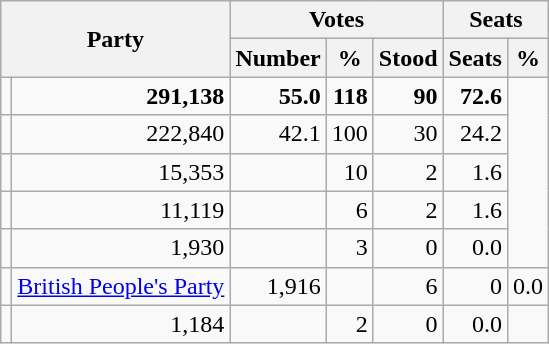<table class="wikitable sortable" style="text-align:right;" style="font-size:95%">
<tr>
<th style="vertical-align:center;" rowspan="2" colspan="2">Party</th>
<th style="text-align:center;" colspan="3">Votes</th>
<th style="text-align:center;" colspan="4">Seats</th>
</tr>
<tr style="text-align: right">
<th align=center>Number</th>
<th align=center>%</th>
<th align=center>Stood</th>
<th align=center>Seats</th>
<th align=center>%</th>
</tr>
<tr style="text-align: right">
<td></td>
<td align="right"><strong>291,138</strong></td>
<td align="right"><strong>55.0</strong></td>
<td align="right"><strong>118</strong></td>
<td align="right"><strong>90</strong></td>
<td align="right"><strong>72.6</strong></td>
</tr>
<tr>
<td></td>
<td align="right">222,840</td>
<td align="right">42.1</td>
<td align="right">100</td>
<td align="right">30</td>
<td align="right">24.2</td>
</tr>
<tr>
<td></td>
<td align="right">15,353</td>
<td align="right"></td>
<td align="right">10</td>
<td align="right">2</td>
<td align="right">1.6</td>
</tr>
<tr>
<td></td>
<td align="right">11,119</td>
<td align="right"></td>
<td align="right">6</td>
<td align="right">2</td>
<td align="right">1.6</td>
</tr>
<tr>
<td></td>
<td align="right">1,930</td>
<td align="right"></td>
<td align="right">3</td>
<td align="right">0</td>
<td align="right">0.0</td>
</tr>
<tr>
<td></td>
<td><a href='#'>British People's Party</a></td>
<td align="right">1,916</td>
<td align="right"></td>
<td align="right">6</td>
<td align="right">0</td>
<td align="right">0.0</td>
</tr>
<tr>
<td></td>
<td align="right">1,184</td>
<td align="right"></td>
<td align="right">2</td>
<td align="right">0</td>
<td align="right">0.0</td>
</tr>
</table>
